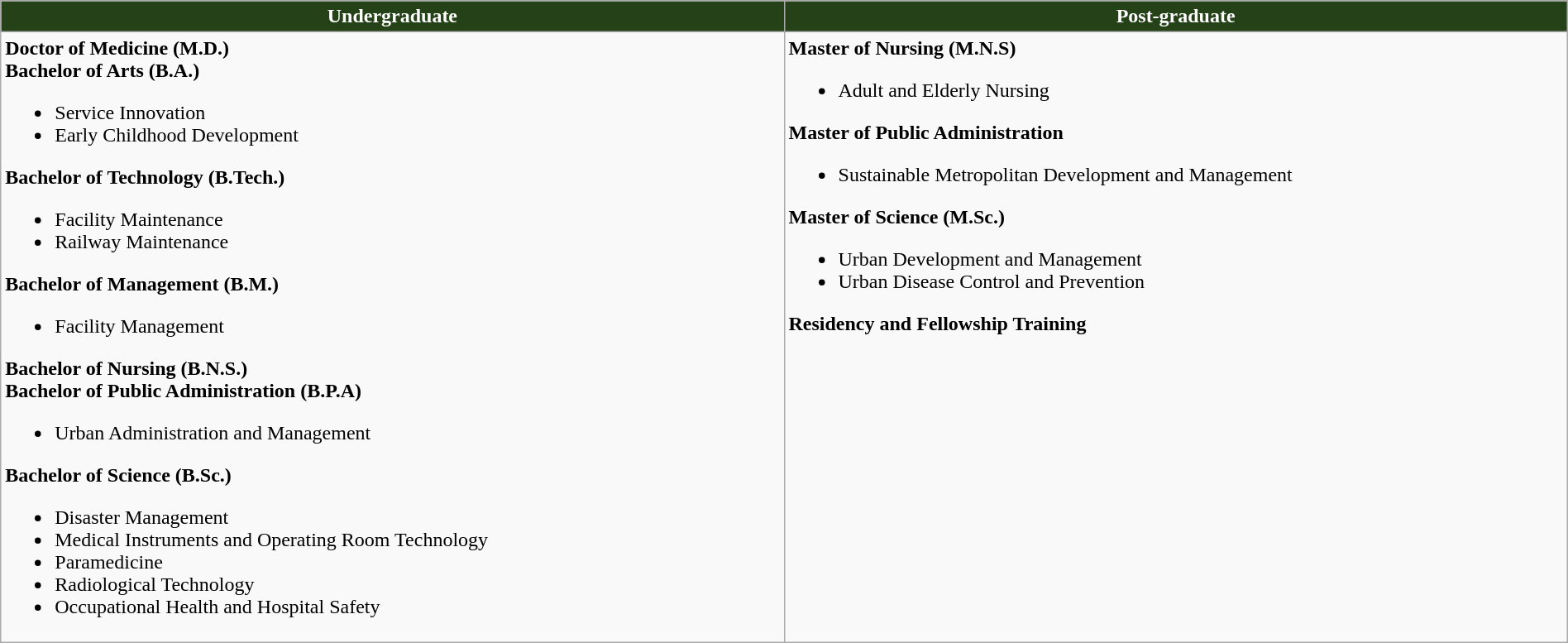<table class="wikitable toccolours" width="100%">
<tr>
<th style="background: #254117; color:white;" align = "center">Undergraduate</th>
<th style="background: #254117; color:white;" align = "center">Post-graduate</th>
</tr>
<tr>
<td valign = "top" width = 50%><strong>Doctor of Medicine (M.D.)</strong><br><strong>Bachelor of Arts (B.A.)</strong><ul><li>Service Innovation</li><li>Early Childhood Development</li></ul><strong>Bachelor of Technology (B.Tech.)</strong><ul><li>Facility Maintenance</li><li>Railway Maintenance</li></ul><strong>Bachelor of Management (B.M.)</strong><ul><li>Facility Management</li></ul><strong>Bachelor of Nursing (B.N.S.)</strong><br><strong>Bachelor of Public Administration (B.P.A)</strong><ul><li>Urban Administration and Management</li></ul><strong>Bachelor of Science (B.Sc.)</strong><ul><li>Disaster Management</li><li>Medical Instruments and Operating Room Technology</li><li>Paramedicine</li><li>Radiological Technology</li><li>Occupational Health and Hospital Safety</li></ul></td>
<td valign = "top" width = 50%><strong>Master of Nursing (M.N.S)</strong><br><ul><li>Adult and Elderly Nursing</li></ul><strong>Master of Public Administration</strong><ul><li>Sustainable Metropolitan Development and Management</li></ul><strong>Master of Science (M.Sc.)</strong><ul><li>Urban Development and Management</li><li>Urban Disease Control and Prevention</li></ul><strong>Residency and Fellowship Training</strong></td>
</tr>
</table>
